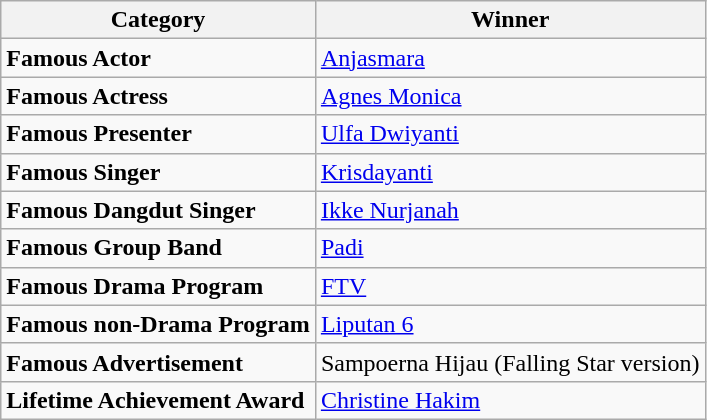<table class="wikitable">
<tr>
<th>Category</th>
<th>Winner</th>
</tr>
<tr>
<td><strong>Famous Actor</strong></td>
<td><a href='#'>Anjasmara</a></td>
</tr>
<tr>
<td><strong>Famous Actress</strong></td>
<td><a href='#'>Agnes Monica</a></td>
</tr>
<tr>
<td><strong>Famous Presenter</strong></td>
<td><a href='#'>Ulfa Dwiyanti</a></td>
</tr>
<tr>
<td><strong>Famous Singer</strong></td>
<td><a href='#'>Krisdayanti</a></td>
</tr>
<tr>
<td><strong>Famous Dangdut Singer</strong></td>
<td><a href='#'>Ikke Nurjanah</a></td>
</tr>
<tr>
<td><strong>Famous Group Band</strong></td>
<td><a href='#'>Padi</a></td>
</tr>
<tr>
<td><strong>Famous Drama Program</strong></td>
<td><a href='#'>FTV</a></td>
</tr>
<tr>
<td><strong>Famous non-Drama Program</strong></td>
<td><a href='#'>Liputan 6</a></td>
</tr>
<tr>
<td><strong>Famous Advertisement</strong></td>
<td>Sampoerna Hijau (Falling Star version)</td>
</tr>
<tr>
<td><strong>Lifetime Achievement Award</strong></td>
<td><a href='#'>Christine Hakim</a></td>
</tr>
</table>
